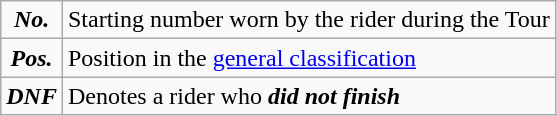<table class="wikitable">
<tr>
<td align=center><strong><em>No.</em></strong></td>
<td>Starting number worn by the rider during the Tour</td>
</tr>
<tr>
<td align=center><strong><em>Pos.</em></strong></td>
<td>Position in the <a href='#'>general classification</a></td>
</tr>
<tr>
<td align=center><strong><em>DNF</em></strong></td>
<td>Denotes a rider who <strong><em>did not finish</em></strong></td>
</tr>
</table>
